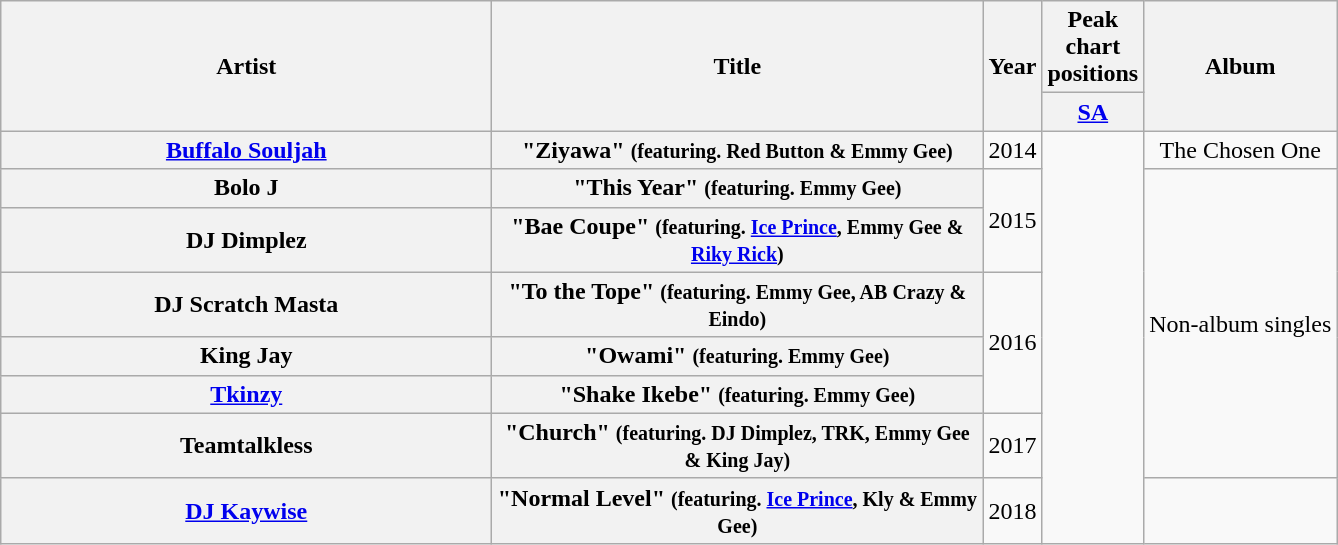<table class="wikitable plainrowheaders" style="text-align:center;">
<tr>
<th rowspan="2" scope="col" style="width:20em;">Artist</th>
<th scope="col" rowspan="2" style="width:20em;">Title</th>
<th scope="col" rowspan="2">Year</th>
<th scope="col" colspan="1">Peak chart positions</th>
<th scope="col" rowspan="2">Album</th>
</tr>
<tr>
<th scope="col" style="width:3em;"><a href='#'>SA</a></th>
</tr>
<tr>
<th scope="row"><a href='#'>Buffalo Souljah</a></th>
<th scope="row">"Ziyawa" <small>(featuring. Red Button & Emmy Gee)</small></th>
<td>2014</td>
<td rowspan="8"></td>
<td>The Chosen One</td>
</tr>
<tr>
<th scope="row">Bolo J</th>
<th scope="row">"This Year" <small>(featuring. Emmy Gee)</small></th>
<td rowspan="2">2015</td>
<td rowspan="6">Non-album singles</td>
</tr>
<tr>
<th scope="row">DJ Dimplez</th>
<th scope="row">"Bae Coupe" <small>(featuring. <a href='#'>Ice Prince</a>, Emmy Gee & <a href='#'>Riky Rick</a>)</small></th>
</tr>
<tr>
<th scope="row">DJ Scratch Masta</th>
<th scope="row">"To the Tope" <small>(featuring. Emmy Gee, AB Crazy & Eindo)</small></th>
<td rowspan="3">2016</td>
</tr>
<tr>
<th scope="row">King Jay</th>
<th scope="row">"Owami" <small>(featuring. Emmy Gee)</small></th>
</tr>
<tr>
<th scope="row"><a href='#'>Tkinzy</a></th>
<th scope="row">"Shake Ikebe" <small>(featuring. Emmy Gee)</small></th>
</tr>
<tr>
<th scope="row">Teamtalkless</th>
<th scope="row">"Church" <small>(featuring. DJ Dimplez, TRK, Emmy Gee & King Jay)</small>  </th>
<td>2017</td>
</tr>
<tr>
<th scope="row"><a href='#'>DJ Kaywise</a></th>
<th scope="row">"Normal Level" <small>(featuring. <a href='#'>Ice Prince</a>, Kly & Emmy Gee)</small></th>
<td>2018</td>
<td></td>
</tr>
</table>
